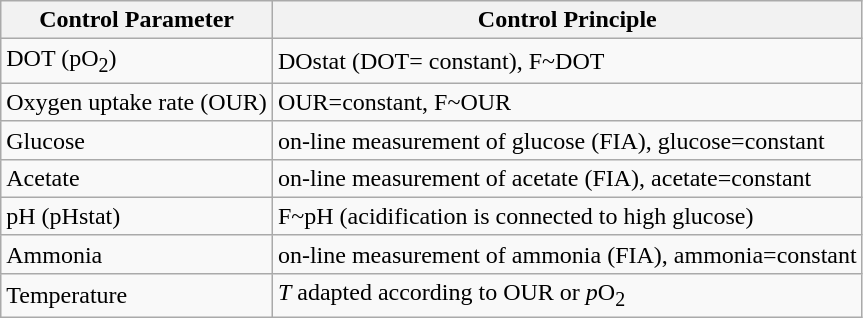<table class="wikitable">
<tr>
<th>Control Parameter</th>
<th>Control Principle</th>
</tr>
<tr>
<td>DOT (pO<sub>2</sub>)</td>
<td>DOstat (DOT= constant), F~DOT</td>
</tr>
<tr>
<td>Oxygen uptake rate (OUR)</td>
<td>OUR=constant, F~OUR</td>
</tr>
<tr>
<td>Glucose</td>
<td>on-line measurement of glucose (FIA), glucose=constant</td>
</tr>
<tr>
<td>Acetate</td>
<td>on-line measurement of acetate (FIA), acetate=constant</td>
</tr>
<tr>
<td>pH (pHstat)</td>
<td>F~pH (acidification is connected to high glucose)</td>
</tr>
<tr>
<td>Ammonia</td>
<td>on-line measurement of ammonia (FIA), ammonia=constant</td>
</tr>
<tr>
<td>Temperature</td>
<td><em>T</em> adapted according to OUR or <em>p</em>O<sub>2</sub></td>
</tr>
</table>
